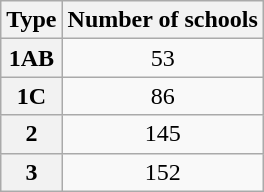<table class="wikitable" style="text-align: center;">
<tr>
<th>Type</th>
<th>Number of schools</th>
</tr>
<tr>
<th>1AB</th>
<td>53</td>
</tr>
<tr>
<th>1C</th>
<td>86</td>
</tr>
<tr>
<th>2</th>
<td>145</td>
</tr>
<tr>
<th>3</th>
<td>152</td>
</tr>
</table>
